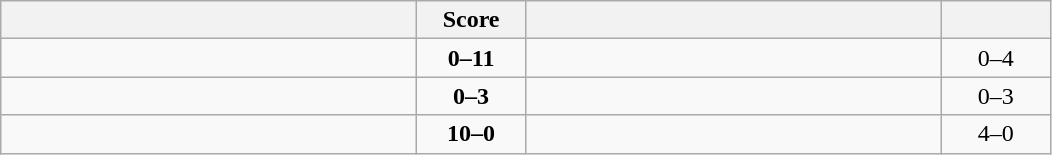<table class="wikitable" style="text-align: center; ">
<tr>
<th align="right" width="270"></th>
<th width="65">Score</th>
<th align="left" width="270"></th>
<th width="65"></th>
</tr>
<tr>
<td align="left"></td>
<td><strong>0–11</strong></td>
<td align="left"><strong></strong></td>
<td>0–4 <strong></strong></td>
</tr>
<tr>
<td align="left"></td>
<td><strong>0–3</strong></td>
<td align="left"><strong></strong></td>
<td>0–3 <strong></strong></td>
</tr>
<tr>
<td align="left"><strong></strong></td>
<td><strong>10–0</strong></td>
<td align="left"></td>
<td>4–0 <strong></strong></td>
</tr>
</table>
